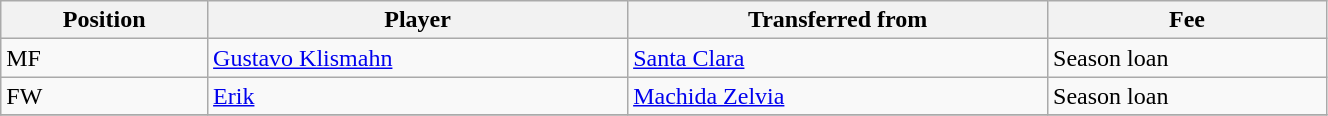<table class="wikitable sortable" style="width:70%; text-align:center; font-size:100%; text-align:left;">
<tr>
<th>Position</th>
<th>Player</th>
<th>Transferred from</th>
<th>Fee</th>
</tr>
<tr>
<td>MF</td>
<td> <a href='#'>Gustavo Klismahn</a></td>
<td> <a href='#'>Santa Clara</a></td>
<td>Season loan </td>
</tr>
<tr>
<td>FW</td>
<td> <a href='#'>Erik</a></td>
<td> <a href='#'>Machida Zelvia</a></td>
<td>Season loan </td>
</tr>
<tr>
</tr>
</table>
